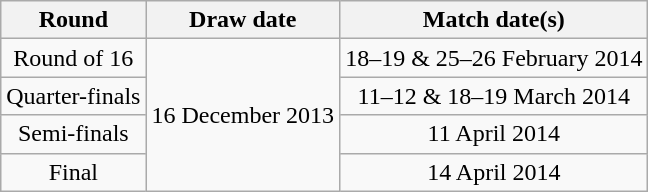<table class="wikitable" style="text-align:center">
<tr>
<th>Round</th>
<th>Draw date</th>
<th>Match date(s)</th>
</tr>
<tr>
<td>Round of 16</td>
<td rowspan="4">16 December 2013</td>
<td>18–19 & 25–26 February 2014</td>
</tr>
<tr>
<td>Quarter-finals</td>
<td>11–12 & 18–19 March 2014</td>
</tr>
<tr>
<td>Semi-finals</td>
<td>11 April 2014</td>
</tr>
<tr>
<td>Final</td>
<td>14 April 2014</td>
</tr>
</table>
